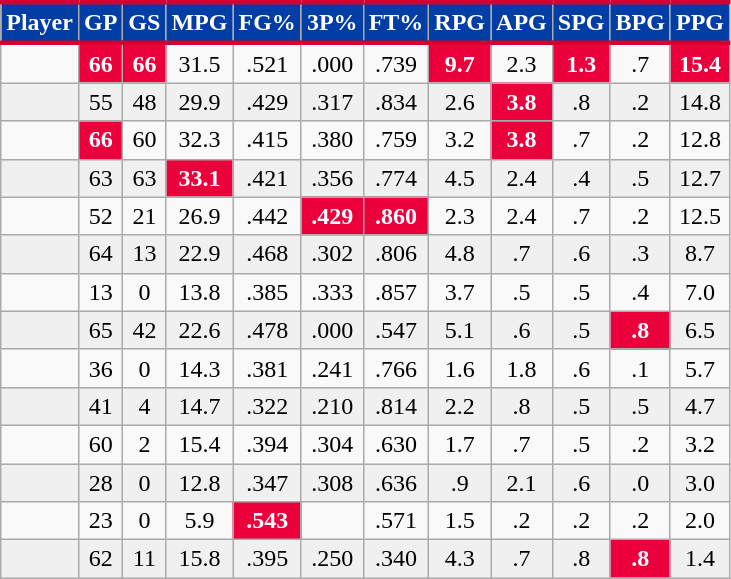<table class="wikitable sortable" style="text-align:right;">
<tr>
<th style="background:#003DA5; color:#FFFFFF; border-top:#D50032 3px solid; border-bottom:#D50032 3px solid;">Player</th>
<th style="background:#003DA5; color:#FFFFFF; border-top:#D50032 3px solid; border-bottom:#D50032 3px solid;">GP</th>
<th style="background:#003DA5; color:#FFFFFF; border-top:#D50032 3px solid; border-bottom:#D50032 3px solid;">GS</th>
<th style="background:#003DA5; color:#FFFFFF; border-top:#D50032 3px solid; border-bottom:#D50032 3px solid;">MPG</th>
<th style="background:#003DA5; color:#FFFFFF; border-top:#D50032 3px solid; border-bottom:#D50032 3px solid;">FG%</th>
<th style="background:#003DA5; color:#FFFFFF; border-top:#D50032 3px solid; border-bottom:#D50032 3px solid;">3P%</th>
<th style="background:#003DA5; color:#FFFFFF; border-top:#D50032 3px solid; border-bottom:#D50032 3px solid;">FT%</th>
<th style="background:#003DA5; color:#FFFFFF; border-top:#D50032 3px solid; border-bottom:#D50032 3px solid;">RPG</th>
<th style="background:#003DA5; color:#FFFFFF; border-top:#D50032 3px solid; border-bottom:#D50032 3px solid;">APG</th>
<th style="background:#003DA5; color:#FFFFFF; border-top:#D50032 3px solid; border-bottom:#D50032 3px solid;">SPG</th>
<th style="background:#003DA5; color:#FFFFFF; border-top:#D50032 3px solid; border-bottom:#D50032 3px solid;">BPG</th>
<th style="background:#003DA5; color:#FFFFFF; border-top:#D50032 3px solid; border-bottom:#D50032 3px solid;">PPG</th>
</tr>
<tr align="center" bgcolor="">
<td></td>
<td style="background:#eb003c;color:white;"><strong>66</strong></td>
<td style="background:#eb003c;color:white;"><strong>66</strong></td>
<td>31.5</td>
<td>.521</td>
<td>.000</td>
<td>.739</td>
<td style="background:#eb003c;color:white;"><strong>9.7</strong></td>
<td>2.3</td>
<td style="background:#eb003c;color:white;"><strong>1.3</strong></td>
<td>.7</td>
<td style="background:#eb003c;color:white;"><strong>15.4</strong></td>
</tr>
<tr align="center" bgcolor="f0f0f0">
<td></td>
<td>55</td>
<td>48</td>
<td>29.9</td>
<td>.429</td>
<td>.317</td>
<td>.834</td>
<td>2.6</td>
<td style="background:#eb003c;color:white;"><strong>3.8</strong></td>
<td>.8</td>
<td>.2</td>
<td>14.8</td>
</tr>
<tr align="center" bgcolor="">
<td></td>
<td style="background:#eb003c;color:white;"><strong>66</strong></td>
<td>60</td>
<td>32.3</td>
<td>.415</td>
<td>.380</td>
<td>.759</td>
<td>3.2</td>
<td style="background:#eb003c;color:white;"><strong>3.8</strong></td>
<td>.7</td>
<td>.2</td>
<td>12.8</td>
</tr>
<tr align="center" bgcolor="f0f0f0">
<td></td>
<td>63</td>
<td>63</td>
<td style="background:#eb003c;color:white;"><strong>33.1</strong></td>
<td>.421</td>
<td>.356</td>
<td>.774</td>
<td>4.5</td>
<td>2.4</td>
<td>.4</td>
<td>.5</td>
<td>12.7</td>
</tr>
<tr align="center" bgcolor="">
<td></td>
<td>52</td>
<td>21</td>
<td>26.9</td>
<td>.442</td>
<td style="background:#eb003c;color:white;"><strong>.429</strong></td>
<td style="background:#eb003c;color:white;"><strong>.860</strong></td>
<td>2.3</td>
<td>2.4</td>
<td>.7</td>
<td>.2</td>
<td>12.5</td>
</tr>
<tr align="center" bgcolor="f0f0f0">
<td></td>
<td>64</td>
<td>13</td>
<td>22.9</td>
<td>.468</td>
<td>.302</td>
<td>.806</td>
<td>4.8</td>
<td>.7</td>
<td>.6</td>
<td>.3</td>
<td>8.7</td>
</tr>
<tr align="center" bgcolor="">
<td></td>
<td>13</td>
<td>0</td>
<td>13.8</td>
<td>.385</td>
<td>.333</td>
<td>.857</td>
<td>3.7</td>
<td>.5</td>
<td>.5</td>
<td>.4</td>
<td>7.0</td>
</tr>
<tr align="center" bgcolor="f0f0f0">
<td></td>
<td>65</td>
<td>42</td>
<td>22.6</td>
<td>.478</td>
<td>.000</td>
<td>.547</td>
<td>5.1</td>
<td>.6</td>
<td>.5</td>
<td style="background:#eb003c;color:white;"><strong>.8</strong></td>
<td>6.5</td>
</tr>
<tr align="center" bgcolor="">
<td></td>
<td>36</td>
<td>0</td>
<td>14.3</td>
<td>.381</td>
<td>.241</td>
<td>.766</td>
<td>1.6</td>
<td>1.8</td>
<td>.6</td>
<td>.1</td>
<td>5.7</td>
</tr>
<tr align="center" bgcolor="f0f0f0">
<td></td>
<td>41</td>
<td>4</td>
<td>14.7</td>
<td>.322</td>
<td>.210</td>
<td>.814</td>
<td>2.2</td>
<td>.8</td>
<td>.5</td>
<td>.5</td>
<td>4.7</td>
</tr>
<tr align="center" bgcolor="">
<td></td>
<td>60</td>
<td>2</td>
<td>15.4</td>
<td>.394</td>
<td>.304</td>
<td>.630</td>
<td>1.7</td>
<td>.7</td>
<td>.5</td>
<td>.2</td>
<td>3.2</td>
</tr>
<tr align="center" bgcolor="f0f0f0">
<td></td>
<td>28</td>
<td>0</td>
<td>12.8</td>
<td>.347</td>
<td>.308</td>
<td>.636</td>
<td>.9</td>
<td>2.1</td>
<td>.6</td>
<td>.0</td>
<td>3.0</td>
</tr>
<tr align="center" bgcolor="">
<td></td>
<td>23</td>
<td>0</td>
<td>5.9</td>
<td style="background:#eb003c;color:white;"><strong>.543</strong></td>
<td></td>
<td>.571</td>
<td>1.5</td>
<td>.2</td>
<td>.2</td>
<td>.2</td>
<td>2.0</td>
</tr>
<tr align="center" bgcolor="f0f0f0">
<td></td>
<td>62</td>
<td>11</td>
<td>15.8</td>
<td>.395</td>
<td>.250</td>
<td>.340</td>
<td>4.3</td>
<td>.7</td>
<td>.8</td>
<td style="background:#eb003c;color:white;"><strong>.8</strong></td>
<td>1.4</td>
</tr>
</table>
